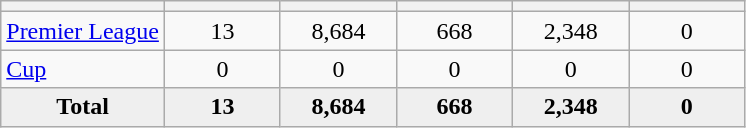<table class="wikitable" style="text-align: center;">
<tr>
<th></th>
<th style="width:70px;"></th>
<th style="width:70px;"></th>
<th style="width:70px;"></th>
<th style="width:70px;"></th>
<th style="width:70px;"></th>
</tr>
<tr>
<td align=left><a href='#'>Premier League</a></td>
<td>13</td>
<td>8,684</td>
<td>668</td>
<td>2,348</td>
<td>0</td>
</tr>
<tr>
<td align=left><a href='#'>Cup</a></td>
<td>0</td>
<td>0</td>
<td>0</td>
<td>0</td>
<td>0</td>
</tr>
<tr bgcolor="#EFEFEF">
<td><strong>Total</strong></td>
<td><strong>13</strong></td>
<td><strong>8,684</strong></td>
<td><strong>668</strong></td>
<td><strong>2,348</strong></td>
<td><strong>0</strong></td>
</tr>
</table>
